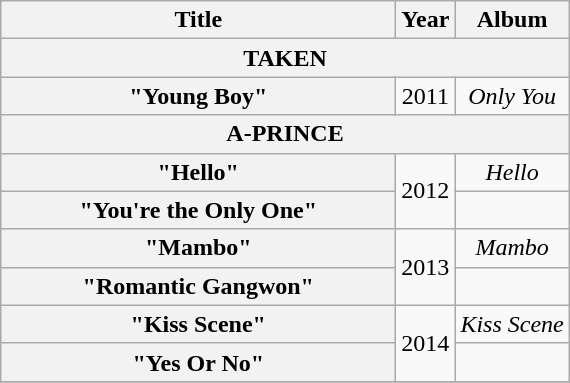<table class="wikitable plainrowheaders" style="text-align:center;">
<tr>
<th scope="col" style="width:16em;">Title</th>
<th scope="col">Year</th>
<th scope="col">Album</th>
</tr>
<tr>
<th colspan="3">TAKEN</th>
</tr>
<tr>
<th scope="row">"Young Boy"</th>
<td>2011</td>
<td><em>Only You</em></td>
</tr>
<tr>
<th colspan="6">A-PRINCE</th>
</tr>
<tr>
<th scope="row">"Hello"</th>
<td rowspan="2">2012</td>
<td><em>Hello</em></td>
</tr>
<tr>
<th scope="row">"You're the Only One"</th>
<td></td>
</tr>
<tr>
<th scope="row">"Mambo"</th>
<td rowspan="2">2013</td>
<td><em>Mambo</em></td>
</tr>
<tr>
<th scope="row">"Romantic Gangwon"</th>
<td></td>
</tr>
<tr>
<th scope="row">"Kiss Scene"</th>
<td rowspan="2">2014</td>
<td><em>Kiss Scene</em></td>
</tr>
<tr>
<th scope="row">"Yes Or No"</th>
<td></td>
</tr>
<tr>
</tr>
</table>
